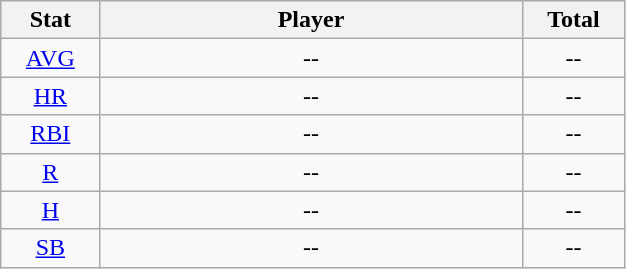<table class="wikitable" width="33%" style="text-align:center;">
<tr>
<th width="5%">Stat</th>
<th width="30%">Player</th>
<th width="5%">Total</th>
</tr>
<tr>
<td><a href='#'>AVG</a></td>
<td>--</td>
<td>--</td>
</tr>
<tr>
<td><a href='#'>HR</a></td>
<td>--</td>
<td>--</td>
</tr>
<tr>
<td><a href='#'>RBI</a></td>
<td>--</td>
<td>--</td>
</tr>
<tr>
<td><a href='#'>R</a></td>
<td>--</td>
<td>--</td>
</tr>
<tr>
<td><a href='#'>H</a></td>
<td>--</td>
<td>--</td>
</tr>
<tr>
<td><a href='#'>SB</a></td>
<td>--</td>
<td>--</td>
</tr>
</table>
